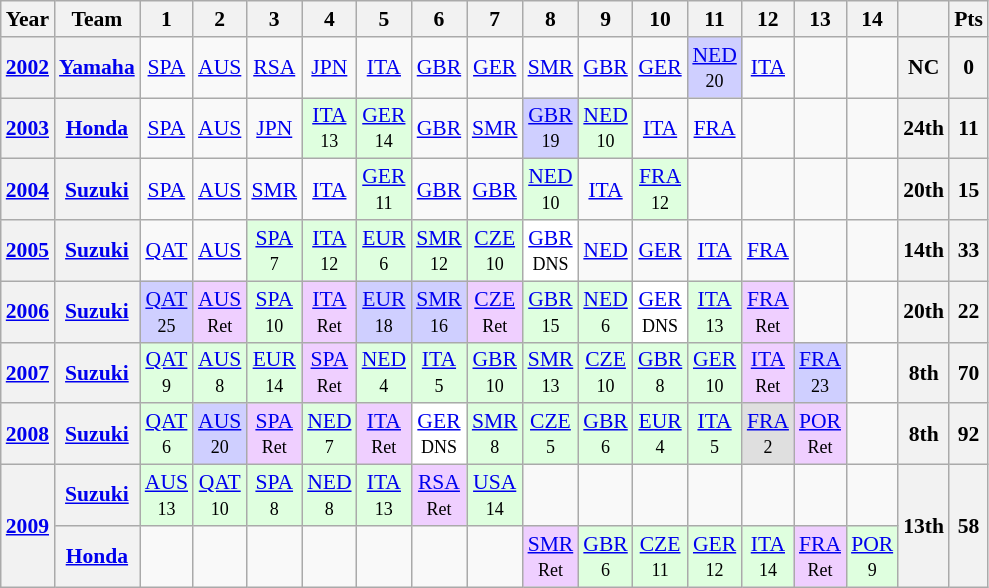<table class="wikitable" style="text-align:center; font-size:90%">
<tr>
<th>Year</th>
<th>Team</th>
<th>1</th>
<th>2</th>
<th>3</th>
<th>4</th>
<th>5</th>
<th>6</th>
<th>7</th>
<th>8</th>
<th>9</th>
<th>10</th>
<th>11</th>
<th>12</th>
<th>13</th>
<th>14</th>
<th></th>
<th>Pts</th>
</tr>
<tr>
<th><a href='#'>2002</a></th>
<th><a href='#'>Yamaha</a></th>
<td><a href='#'>SPA</a></td>
<td><a href='#'>AUS</a></td>
<td><a href='#'>RSA</a></td>
<td><a href='#'>JPN</a></td>
<td><a href='#'>ITA</a></td>
<td><a href='#'>GBR</a></td>
<td><a href='#'>GER</a></td>
<td><a href='#'>SMR</a></td>
<td><a href='#'>GBR</a></td>
<td><a href='#'>GER</a></td>
<td style="background:#CFCFFF;"><a href='#'>NED</a><br><small>20</small></td>
<td><a href='#'>ITA</a></td>
<td></td>
<td></td>
<th>NC</th>
<th>0</th>
</tr>
<tr>
<th><a href='#'>2003</a></th>
<th><a href='#'>Honda</a></th>
<td><a href='#'>SPA</a></td>
<td><a href='#'>AUS</a></td>
<td><a href='#'>JPN</a></td>
<td style="background:#DFFFDF;"><a href='#'>ITA</a><br><small>13</small></td>
<td style="background:#DFFFDF;"><a href='#'>GER</a><br><small>14</small></td>
<td><a href='#'>GBR</a></td>
<td><a href='#'>SMR</a></td>
<td style="background:#CFCFFF;"><a href='#'>GBR</a><br><small>19</small></td>
<td style="background:#DFFFDF;"><a href='#'>NED</a><br><small>10</small></td>
<td><a href='#'>ITA</a></td>
<td><a href='#'>FRA</a></td>
<td></td>
<td></td>
<td></td>
<th>24th</th>
<th>11</th>
</tr>
<tr>
<th><a href='#'>2004</a></th>
<th><a href='#'>Suzuki</a></th>
<td><a href='#'>SPA</a></td>
<td><a href='#'>AUS</a></td>
<td><a href='#'>SMR</a></td>
<td><a href='#'>ITA</a></td>
<td style="background:#DFFFDF;"><a href='#'>GER</a><br><small>11</small></td>
<td><a href='#'>GBR</a></td>
<td><a href='#'>GBR</a></td>
<td style="background:#DFFFDF;"><a href='#'>NED</a><br><small>10</small></td>
<td><a href='#'>ITA</a></td>
<td style="background:#DFFFDF;"><a href='#'>FRA</a><br><small>12</small></td>
<td></td>
<td></td>
<td></td>
<td></td>
<th>20th</th>
<th>15</th>
</tr>
<tr>
<th><a href='#'>2005</a></th>
<th><a href='#'>Suzuki</a></th>
<td><a href='#'>QAT</a></td>
<td><a href='#'>AUS</a></td>
<td style="background:#DFFFDF;"><a href='#'>SPA</a><br><small>7</small></td>
<td style="background:#DFFFDF;"><a href='#'>ITA</a><br><small>12</small></td>
<td style="background:#DFFFDF;"><a href='#'>EUR</a><br><small>6</small></td>
<td style="background:#DFFFDF;"><a href='#'>SMR</a><br><small>12</small></td>
<td style="background:#DFFFDF;"><a href='#'>CZE</a><br><small>10</small></td>
<td style="background:#FFFFFF;"><a href='#'>GBR</a><br><small>DNS</small></td>
<td><a href='#'>NED</a></td>
<td><a href='#'>GER</a></td>
<td><a href='#'>ITA</a></td>
<td><a href='#'>FRA</a></td>
<td></td>
<td></td>
<th>14th</th>
<th>33</th>
</tr>
<tr>
<th><a href='#'>2006</a></th>
<th><a href='#'>Suzuki</a></th>
<td style="background:#CFCFFF;"><a href='#'>QAT</a><br><small>25</small></td>
<td style="background:#EFCFFF;"><a href='#'>AUS</a><br><small>Ret</small></td>
<td style="background:#DFFFDF;"><a href='#'>SPA</a><br><small>10</small></td>
<td style="background:#EFCFFF;"><a href='#'>ITA</a><br><small>Ret</small></td>
<td style="background:#CFCFFF;"><a href='#'>EUR</a><br><small>18</small></td>
<td style="background:#CFCFFF;"><a href='#'>SMR</a><br><small>16</small></td>
<td style="background:#EFCFFF;"><a href='#'>CZE</a><br><small>Ret</small></td>
<td style="background:#DFFFDF;"><a href='#'>GBR</a><br><small>15</small></td>
<td style="background:#DFFFDF;"><a href='#'>NED</a><br><small>6</small></td>
<td style="background:#FFFFFF;"><a href='#'>GER</a><br><small>DNS</small></td>
<td style="background:#DFFFDF;"><a href='#'>ITA</a><br><small>13</small></td>
<td style="background:#EFCFFF;"><a href='#'>FRA</a><br><small>Ret</small></td>
<td></td>
<td></td>
<th>20th</th>
<th>22</th>
</tr>
<tr>
<th><a href='#'>2007</a></th>
<th><a href='#'>Suzuki</a></th>
<td style="background:#DFFFDF;"><a href='#'>QAT</a><br><small>9</small></td>
<td style="background:#DFFFDF;"><a href='#'>AUS</a><br><small>8</small></td>
<td style="background:#DFFFDF;"><a href='#'>EUR</a><br><small>14</small></td>
<td style="background:#EFCFFF;"><a href='#'>SPA</a><br><small>Ret</small></td>
<td style="background:#DFFFDF;"><a href='#'>NED</a><br><small>4</small></td>
<td style="background:#DFFFDF;"><a href='#'>ITA</a><br><small>5</small></td>
<td style="background:#DFFFDF;"><a href='#'>GBR</a><br><small>10</small></td>
<td style="background:#DFFFDF;"><a href='#'>SMR</a><br><small>13</small></td>
<td style="background:#DFFFDF;"><a href='#'>CZE</a><br><small>10</small></td>
<td style="background:#DFFFDF;"><a href='#'>GBR</a><br><small>8</small></td>
<td style="background:#DFFFDF;"><a href='#'>GER</a><br><small>10</small></td>
<td style="background:#EFCFFF;"><a href='#'>ITA</a><br><small>Ret</small></td>
<td style="background:#CFCFFF;"><a href='#'>FRA</a><br><small>23</small></td>
<td></td>
<th>8th</th>
<th>70</th>
</tr>
<tr>
<th><a href='#'>2008</a></th>
<th><a href='#'>Suzuki</a></th>
<td style="background:#DFFFDF;"><a href='#'>QAT</a><br><small>6</small></td>
<td style="background:#CFCFFF;"><a href='#'>AUS</a><br><small>20</small></td>
<td style="background:#EFCFFF;"><a href='#'>SPA</a><br><small>Ret</small></td>
<td style="background:#DFFFDF;"><a href='#'>NED</a><br><small>7</small></td>
<td style="background:#EFCFFF;"><a href='#'>ITA</a><br><small>Ret</small></td>
<td style="background:#FFFFFF;"><a href='#'>GER</a><br><small>DNS</small></td>
<td style="background:#DFFFDF;"><a href='#'>SMR</a><br><small>8</small></td>
<td style="background:#DFFFDF;"><a href='#'>CZE</a><br><small>5</small></td>
<td style="background:#DFFFDF;"><a href='#'>GBR</a><br><small>6</small></td>
<td style="background:#DFFFDF;"><a href='#'>EUR</a><br><small>4</small></td>
<td style="background:#DFFFDF;"><a href='#'>ITA</a><br><small>5</small></td>
<td style="background:#DFDFDF;"><a href='#'>FRA</a><br><small>2</small></td>
<td style="background:#EFCFFF;"><a href='#'>POR</a><br><small>Ret</small></td>
<td></td>
<th>8th</th>
<th>92</th>
</tr>
<tr>
<th rowspan=2><a href='#'>2009</a></th>
<th><a href='#'>Suzuki</a></th>
<td style="background:#DFFFDF;"><a href='#'>AUS</a><br><small>13</small></td>
<td style="background:#DFFFDF;"><a href='#'>QAT</a><br><small>10</small></td>
<td style="background:#DFFFDF;"><a href='#'>SPA</a><br><small>8</small></td>
<td style="background:#DFFFDF;"><a href='#'>NED</a><br><small>8</small></td>
<td style="background:#DFFFDF;"><a href='#'>ITA</a><br><small>13</small></td>
<td style="background:#EFCFFF;"><a href='#'>RSA</a><br><small>Ret</small></td>
<td style="background:#DFFFDF;"><a href='#'>USA</a><br><small>14</small></td>
<td></td>
<td></td>
<td></td>
<td></td>
<td></td>
<td></td>
<td></td>
<th rowspan=2>13th</th>
<th rowspan=2>58</th>
</tr>
<tr>
<th><a href='#'>Honda</a></th>
<td></td>
<td></td>
<td></td>
<td></td>
<td></td>
<td></td>
<td></td>
<td style="background:#EFCFFF;"><a href='#'>SMR</a><br><small>Ret</small></td>
<td style="background:#DFFFDF;"><a href='#'>GBR</a><br><small>6</small></td>
<td style="background:#DFFFDF;"><a href='#'>CZE</a><br><small>11</small></td>
<td style="background:#DFFFDF;"><a href='#'>GER</a><br><small>12</small></td>
<td style="background:#DFFFDF;"><a href='#'>ITA</a><br><small>14</small></td>
<td style="background:#EFCFFF;"><a href='#'>FRA</a><br><small>Ret</small></td>
<td style="background:#DFFFDF;"><a href='#'>POR</a><br><small>9</small></td>
</tr>
</table>
